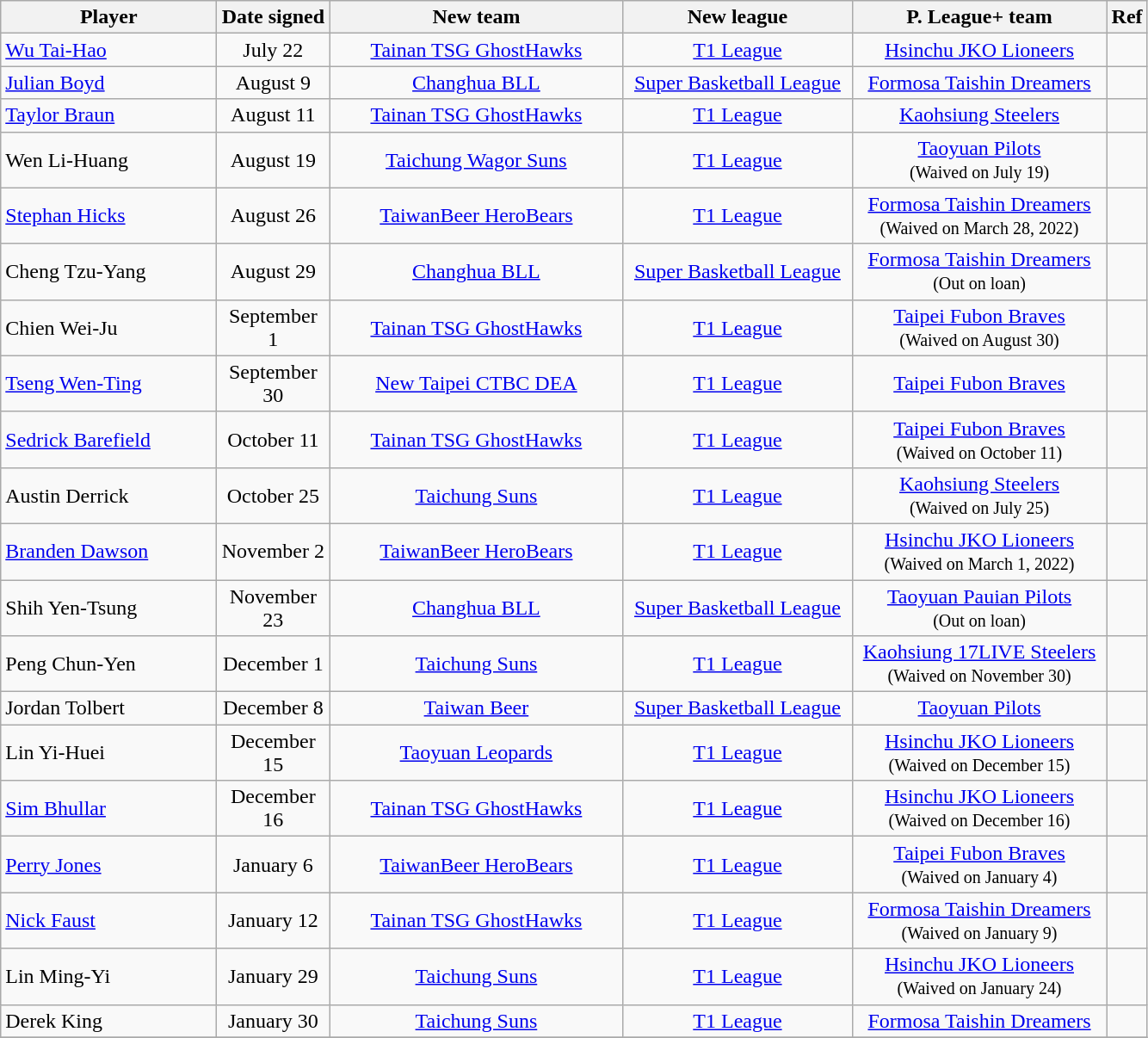<table class="wikitable sortable" style="text-align:left">
<tr>
<th style="width:160px">Player</th>
<th style="width:80px">Date signed</th>
<th style="width:220px">New team</th>
<th style="width:170px">New league</th>
<th style="width:190px">P. League+ team</th>
<th class="unsortable">Ref</th>
</tr>
<tr>
<td align="left"><a href='#'>Wu Tai-Hao</a></td>
<td align="center">July 22</td>
<td align="center"><a href='#'>Tainan TSG GhostHawks</a></td>
<td align="center"><a href='#'>T1 League</a></td>
<td align="center"><a href='#'>Hsinchu JKO Lioneers</a></td>
<td align="center"></td>
</tr>
<tr>
<td align="left"><a href='#'>Julian Boyd</a></td>
<td align="center">August 9</td>
<td align="center"><a href='#'>Changhua BLL</a></td>
<td align="center"><a href='#'>Super Basketball League</a></td>
<td align="center"><a href='#'>Formosa Taishin Dreamers</a></td>
<td align="center"></td>
</tr>
<tr>
<td align="left"><a href='#'>Taylor Braun</a></td>
<td align="center">August 11</td>
<td align="center"><a href='#'>Tainan TSG GhostHawks</a></td>
<td align="center"><a href='#'>T1 League</a></td>
<td align="center"><a href='#'>Kaohsiung Steelers</a></td>
<td align="center"></td>
</tr>
<tr>
<td align="left">Wen Li-Huang</td>
<td align="center">August 19</td>
<td align="center"><a href='#'>Taichung Wagor Suns</a></td>
<td align="center"><a href='#'>T1 League</a></td>
<td align="center"><a href='#'>Taoyuan Pilots</a><br><small>(Waived on July 19)</small></td>
<td align="center"></td>
</tr>
<tr>
<td align="left"><a href='#'>Stephan Hicks</a></td>
<td align="center">August 26</td>
<td align="center"><a href='#'>TaiwanBeer HeroBears</a></td>
<td align="center"><a href='#'>T1 League</a></td>
<td align="center"><a href='#'>Formosa Taishin Dreamers</a><br><small>(Waived on March 28, 2022)</small></td>
<td align="center"></td>
</tr>
<tr>
<td align="left">Cheng Tzu-Yang</td>
<td align="center">August 29</td>
<td align="center"><a href='#'>Changhua BLL</a></td>
<td align="center"><a href='#'>Super Basketball League</a></td>
<td align="center"><a href='#'>Formosa Taishin Dreamers</a><br><small>(Out on loan)</small></td>
<td align="center"></td>
</tr>
<tr>
<td align="left">Chien Wei-Ju</td>
<td align="center">September 1</td>
<td align="center"><a href='#'>Tainan TSG GhostHawks</a></td>
<td align="center"><a href='#'>T1 League</a></td>
<td align="center"><a href='#'>Taipei Fubon Braves</a><br><small>(Waived on August 30)</small></td>
<td align="center"></td>
</tr>
<tr>
<td align="left"><a href='#'>Tseng Wen-Ting</a></td>
<td align="center">September 30</td>
<td align="center"><a href='#'>New Taipei CTBC DEA</a></td>
<td align="center"><a href='#'>T1 League</a></td>
<td align="center"><a href='#'>Taipei Fubon Braves</a></td>
<td align="center"></td>
</tr>
<tr>
<td align="left"><a href='#'>Sedrick Barefield</a></td>
<td align="center">October 11</td>
<td align="center"><a href='#'>Tainan TSG GhostHawks</a></td>
<td align="center"><a href='#'>T1 League</a></td>
<td align="center"><a href='#'>Taipei Fubon Braves</a><br><small>(Waived on October 11)</small></td>
<td align="center"></td>
</tr>
<tr>
<td align="left">Austin Derrick</td>
<td align="center">October 25</td>
<td align="center"><a href='#'>Taichung Suns</a></td>
<td align="center"><a href='#'>T1 League</a></td>
<td align="center"><a href='#'>Kaohsiung Steelers</a><br><small>(Waived on July 25)</small></td>
<td align="center"></td>
</tr>
<tr>
<td align="left"><a href='#'>Branden Dawson</a></td>
<td align="center">November 2</td>
<td align="center"><a href='#'>TaiwanBeer HeroBears</a></td>
<td align="center"><a href='#'>T1 League</a></td>
<td align="center"><a href='#'>Hsinchu JKO Lioneers</a><br><small>(Waived on March 1, 2022)</small></td>
<td align="center"></td>
</tr>
<tr>
<td align="left">Shih Yen-Tsung</td>
<td align="center">November 23</td>
<td align="center"><a href='#'>Changhua BLL</a></td>
<td align="center"><a href='#'>Super Basketball League</a></td>
<td align="center"><a href='#'>Taoyuan Pauian Pilots</a><br><small>(Out on loan)</small></td>
<td align="center"></td>
</tr>
<tr>
<td align="left">Peng Chun-Yen</td>
<td align="center">December 1</td>
<td align="center"><a href='#'>Taichung Suns</a></td>
<td align="center"><a href='#'>T1 League</a></td>
<td align="center"><a href='#'>Kaohsiung 17LIVE Steelers</a><br><small>(Waived on November 30)</small></td>
<td align="center"></td>
</tr>
<tr>
<td align="left">Jordan Tolbert</td>
<td align="center">December 8</td>
<td align="center"><a href='#'>Taiwan Beer</a></td>
<td align="center"><a href='#'>Super Basketball League</a></td>
<td align="center"><a href='#'>Taoyuan Pilots</a></td>
<td align="center"></td>
</tr>
<tr>
<td align="left">Lin Yi-Huei</td>
<td align="center">December 15</td>
<td align="center"><a href='#'>Taoyuan Leopards</a></td>
<td align="center"><a href='#'>T1 League</a></td>
<td align="center"><a href='#'>Hsinchu JKO Lioneers</a><br><small>(Waived on December 15)</small></td>
<td align="center"></td>
</tr>
<tr>
<td align="left"><a href='#'>Sim Bhullar</a></td>
<td align="center">December 16</td>
<td align="center"><a href='#'>Tainan TSG GhostHawks</a></td>
<td align="center"><a href='#'>T1 League</a></td>
<td align="center"><a href='#'>Hsinchu JKO Lioneers</a><br><small>(Waived on December 16)</small></td>
<td align="center"></td>
</tr>
<tr>
<td align="left"><a href='#'>Perry Jones</a></td>
<td align="center">January 6</td>
<td align="center"><a href='#'>TaiwanBeer HeroBears</a></td>
<td align="center"><a href='#'>T1 League</a></td>
<td align="center"><a href='#'>Taipei Fubon Braves</a><br><small>(Waived on January 4)</small></td>
<td align="center"></td>
</tr>
<tr>
<td align="left"><a href='#'>Nick Faust</a></td>
<td align="center">January 12</td>
<td align="center"><a href='#'>Tainan TSG GhostHawks</a></td>
<td align="center"><a href='#'>T1 League</a></td>
<td align="center"><a href='#'>Formosa Taishin Dreamers</a><br><small>(Waived on January 9)</small></td>
<td align="center"></td>
</tr>
<tr>
<td align="left">Lin Ming-Yi</td>
<td align="center">January 29</td>
<td align="center"><a href='#'>Taichung Suns</a></td>
<td align="center"><a href='#'>T1 League</a></td>
<td align="center"><a href='#'>Hsinchu JKO Lioneers</a><br><small>(Waived on January 24)</small></td>
<td align="center"></td>
</tr>
<tr>
<td align="left">Derek King</td>
<td align="center">January 30</td>
<td align="center"><a href='#'>Taichung Suns</a></td>
<td align="center"><a href='#'>T1 League</a></td>
<td align="center"><a href='#'>Formosa Taishin Dreamers</a></td>
<td align="center"></td>
</tr>
<tr>
</tr>
</table>
